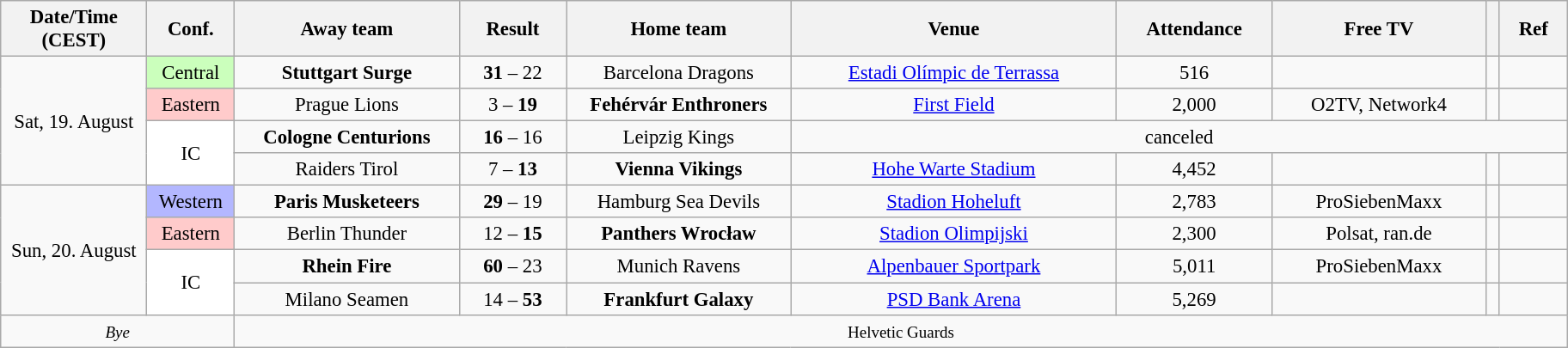<table class="mw-collapsible wikitable" style="font-size:95%; text-align:center; width:80em">
<tr>
<th style="width:7em;">Date/Time (CEST)</th>
<th style="width:4em;">Conf.</th>
<th style="width:11em;">Away team</th>
<th style="width:5em;">Result</th>
<th style="width:11em;">Home team</th>
<th>Venue</th>
<th>Attendance</th>
<th>Free TV</th>
<th></th>
<th style="width:3em;">Ref</th>
</tr>
<tr>
<td rowspan="4">Sat, 19. August</td>
<td style="background:#CBFFBC">Central</td>
<td><strong>Stuttgart Surge</strong></td>
<td><strong>31</strong> – 22</td>
<td>Barcelona Dragons</td>
<td><a href='#'>Estadi Olímpic de Terrassa</a></td>
<td>516</td>
<td></td>
<td></td>
<td></td>
</tr>
<tr>
<td style="background:#FFCBCB">Eastern</td>
<td>Prague Lions</td>
<td>3 – <strong>19</strong></td>
<td><strong>Fehérvár Enthroners</strong></td>
<td><a href='#'>First Field</a></td>
<td>2,000</td>
<td>O2TV, Network4</td>
<td></td>
<td></td>
</tr>
<tr>
<td rowspan="2" style="background:#FFFFFF">IC</td>
<td><strong>Cologne Centurions</strong></td>
<td><strong>16</strong> – 16</td>
<td>Leipzig Kings</td>
<td colspan="5">canceled</td>
</tr>
<tr>
<td>Raiders Tirol</td>
<td>7 – <strong>13</strong></td>
<td><strong>Vienna Vikings</strong></td>
<td><a href='#'>Hohe Warte Stadium</a></td>
<td>4,452</td>
<td></td>
<td></td>
<td></td>
</tr>
<tr>
<td rowspan="4">Sun, 20. August</td>
<td style="background:#B3B7FF">Western</td>
<td><strong>Paris Musketeers</strong></td>
<td><strong>29</strong> – 19</td>
<td>Hamburg Sea Devils</td>
<td><a href='#'>Stadion Hoheluft</a></td>
<td>2,783</td>
<td>ProSiebenMaxx</td>
<td></td>
<td></td>
</tr>
<tr>
<td style="background:#FFCBCB">Eastern</td>
<td>Berlin Thunder</td>
<td>12 – <strong>15</strong></td>
<td><strong>Panthers Wrocław</strong></td>
<td><a href='#'>Stadion Olimpijski</a></td>
<td>2,300</td>
<td>Polsat, ran.de</td>
<td></td>
<td></td>
</tr>
<tr>
<td rowspan="2" style="background:#FFFFFF">IC</td>
<td><strong>Rhein Fire</strong></td>
<td><strong>60</strong> – 23</td>
<td>Munich Ravens</td>
<td><a href='#'>Alpenbauer Sportpark</a></td>
<td>5,011</td>
<td>ProSiebenMaxx</td>
<td></td>
<td></td>
</tr>
<tr>
<td>Milano Seamen</td>
<td>14 – <strong>53</strong></td>
<td><strong>Frankfurt Galaxy</strong></td>
<td><a href='#'>PSD Bank Arena</a></td>
<td>5,269</td>
<td></td>
<td></td>
<td></td>
</tr>
<tr>
<td colspan="2"><em><small>Bye</small></em></td>
<td colspan="8"><small>Helvetic Guards</small></td>
</tr>
</table>
